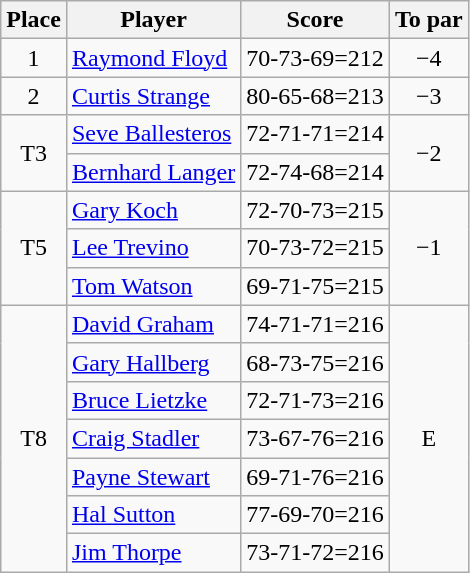<table class="wikitable">
<tr>
<th>Place</th>
<th>Player</th>
<th>Score</th>
<th>To par</th>
</tr>
<tr>
<td align="center">1</td>
<td> <a href='#'>Raymond Floyd</a></td>
<td>70-73-69=212</td>
<td align="center">−4</td>
</tr>
<tr>
<td align="center">2</td>
<td> <a href='#'>Curtis Strange</a></td>
<td>80-65-68=213</td>
<td align="center">−3</td>
</tr>
<tr>
<td rowspan=2 align="center">T3</td>
<td> <a href='#'>Seve Ballesteros</a></td>
<td>72-71-71=214</td>
<td rowspan=2 align="center">−2</td>
</tr>
<tr>
<td> <a href='#'>Bernhard Langer</a></td>
<td>72-74-68=214</td>
</tr>
<tr>
<td rowspan=3 align="center">T5</td>
<td> <a href='#'>Gary Koch</a></td>
<td>72-70-73=215</td>
<td rowspan=3 align="center">−1</td>
</tr>
<tr>
<td> <a href='#'>Lee Trevino</a></td>
<td>70-73-72=215</td>
</tr>
<tr>
<td> <a href='#'>Tom Watson</a></td>
<td>69-71-75=215</td>
</tr>
<tr>
<td rowspan=7 align="center">T8</td>
<td> <a href='#'>David Graham</a></td>
<td>74-71-71=216</td>
<td rowspan=7 align="center">E</td>
</tr>
<tr>
<td> <a href='#'>Gary Hallberg</a></td>
<td>68-73-75=216</td>
</tr>
<tr>
<td> <a href='#'>Bruce Lietzke</a></td>
<td>72-71-73=216</td>
</tr>
<tr>
<td> <a href='#'>Craig Stadler</a></td>
<td>73-67-76=216</td>
</tr>
<tr>
<td> <a href='#'>Payne Stewart</a></td>
<td>69-71-76=216</td>
</tr>
<tr>
<td> <a href='#'>Hal Sutton</a></td>
<td>77-69-70=216</td>
</tr>
<tr>
<td> <a href='#'>Jim Thorpe</a></td>
<td>73-71-72=216</td>
</tr>
</table>
